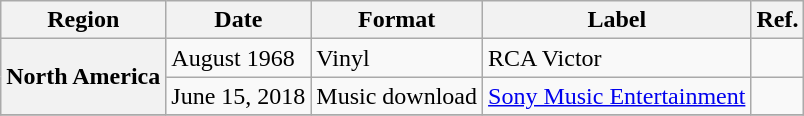<table class="wikitable plainrowheaders">
<tr>
<th scope="col">Region</th>
<th scope="col">Date</th>
<th scope="col">Format</th>
<th scope="col">Label</th>
<th scope="col">Ref.</th>
</tr>
<tr>
<th scope="row" rowspan="2">North America</th>
<td>August 1968</td>
<td>Vinyl</td>
<td>RCA Victor</td>
<td></td>
</tr>
<tr>
<td>June 15, 2018</td>
<td>Music download</td>
<td><a href='#'>Sony Music Entertainment</a></td>
<td></td>
</tr>
<tr>
</tr>
</table>
